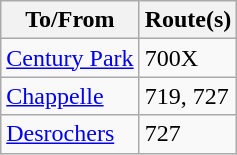<table class="wikitable mw-collapsible mw-collapsed" style="font-size: 100%" width=align=>
<tr>
<th>To/From</th>
<th>Route(s)</th>
</tr>
<tr>
<td><a href='#'>Century Park</a></td>
<td>700X</td>
</tr>
<tr>
<td><a href='#'>Chappelle</a></td>
<td>719, 727</td>
</tr>
<tr>
<td><a href='#'>Desrochers</a></td>
<td>727</td>
</tr>
</table>
